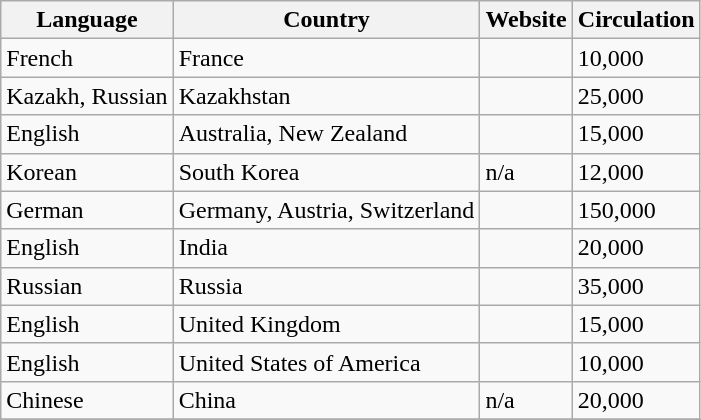<table class="wikitable sortable">
<tr>
<th>Language</th>
<th>Country</th>
<th>Website</th>
<th>Circulation</th>
</tr>
<tr>
<td>French</td>
<td>France</td>
<td></td>
<td>10,000</td>
</tr>
<tr>
<td>Kazakh, Russian</td>
<td>Kazakhstan</td>
<td></td>
<td>25,000</td>
</tr>
<tr>
<td>English</td>
<td>Australia, New Zealand</td>
<td></td>
<td>15,000</td>
</tr>
<tr>
<td>Korean</td>
<td>South Korea</td>
<td>n/a</td>
<td>12,000</td>
</tr>
<tr>
<td>German</td>
<td>Germany, Austria, Switzerland</td>
<td></td>
<td>150,000</td>
</tr>
<tr>
<td>English</td>
<td>India</td>
<td></td>
<td>20,000</td>
</tr>
<tr>
<td>Russian</td>
<td>Russia</td>
<td></td>
<td>35,000</td>
</tr>
<tr>
<td>English</td>
<td>United Kingdom</td>
<td></td>
<td>15,000</td>
</tr>
<tr>
<td>English</td>
<td>United States of America</td>
<td></td>
<td>10,000</td>
</tr>
<tr>
<td>Chinese</td>
<td>China</td>
<td>n/a</td>
<td>20,000</td>
</tr>
<tr>
</tr>
</table>
